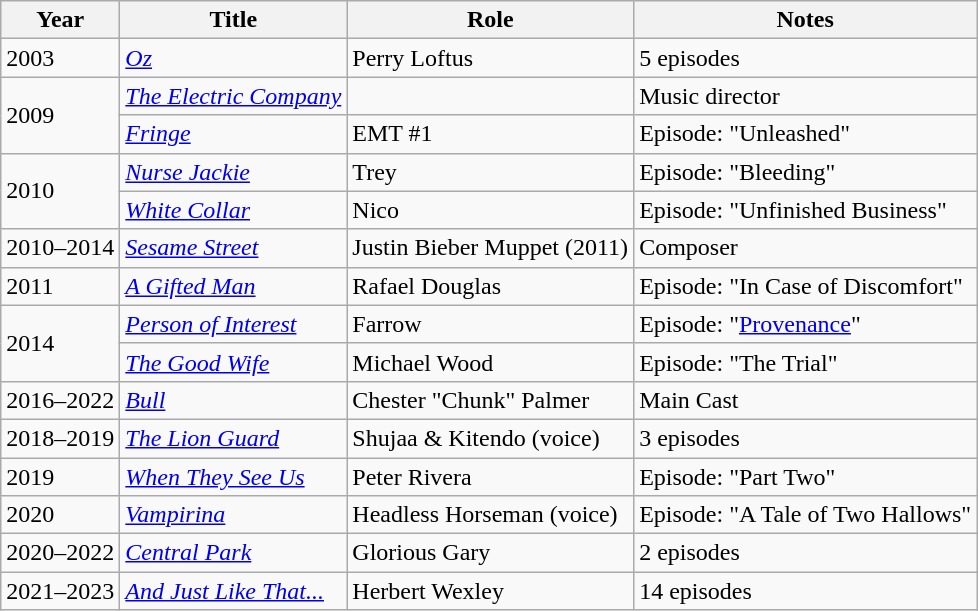<table class="wikitable">
<tr>
<th>Year</th>
<th>Title</th>
<th>Role</th>
<th>Notes</th>
</tr>
<tr>
<td>2003</td>
<td><em><a href='#'>Oz</a></em></td>
<td>Perry Loftus</td>
<td>5 episodes</td>
</tr>
<tr>
<td rowspan=2>2009</td>
<td><em><a href='#'>The Electric Company</a></em></td>
<td></td>
<td>Music director</td>
</tr>
<tr>
<td><em><a href='#'>Fringe</a></em></td>
<td>EMT #1</td>
<td>Episode: "Unleashed"</td>
</tr>
<tr>
<td rowspan=2>2010</td>
<td><em><a href='#'>Nurse Jackie</a></em></td>
<td>Trey</td>
<td>Episode: "Bleeding"</td>
</tr>
<tr>
<td><em><a href='#'>White Collar</a></em></td>
<td>Nico</td>
<td>Episode: "Unfinished Business"</td>
</tr>
<tr>
<td>2010–2014</td>
<td><em><a href='#'>Sesame Street</a></em></td>
<td>Justin Bieber Muppet (2011)</td>
<td>Composer</td>
</tr>
<tr>
<td>2011</td>
<td><em><a href='#'>A Gifted Man</a></em></td>
<td>Rafael Douglas</td>
<td>Episode: "In Case of Discomfort"</td>
</tr>
<tr>
<td rowspan=2>2014</td>
<td><em><a href='#'>Person of Interest</a></em></td>
<td>Farrow</td>
<td>Episode: "<a href='#'>Provenance</a>"</td>
</tr>
<tr>
<td><em><a href='#'>The Good Wife</a></em></td>
<td>Michael Wood</td>
<td>Episode: "The Trial"</td>
</tr>
<tr>
<td>2016–2022</td>
<td><em><a href='#'>Bull</a></em></td>
<td>Chester "Chunk" Palmer</td>
<td>Main Cast</td>
</tr>
<tr>
<td>2018–2019</td>
<td><em><a href='#'>The Lion Guard</a></em></td>
<td>Shujaa & Kitendo (voice)</td>
<td>3 episodes</td>
</tr>
<tr>
<td>2019</td>
<td><em><a href='#'>When They See Us</a></em></td>
<td>Peter Rivera</td>
<td>Episode: "Part Two"</td>
</tr>
<tr>
<td>2020</td>
<td><em><a href='#'>Vampirina</a></em></td>
<td>Headless Horseman (voice)</td>
<td>Episode: "A Tale of Two Hallows"</td>
</tr>
<tr>
<td>2020–2022</td>
<td><em><a href='#'>Central Park</a></em></td>
<td>Glorious Gary</td>
<td>2 episodes</td>
</tr>
<tr>
<td>2021–2023</td>
<td><em><a href='#'>And Just Like That...</a></em></td>
<td>Herbert Wexley</td>
<td>14 episodes</td>
</tr>
</table>
